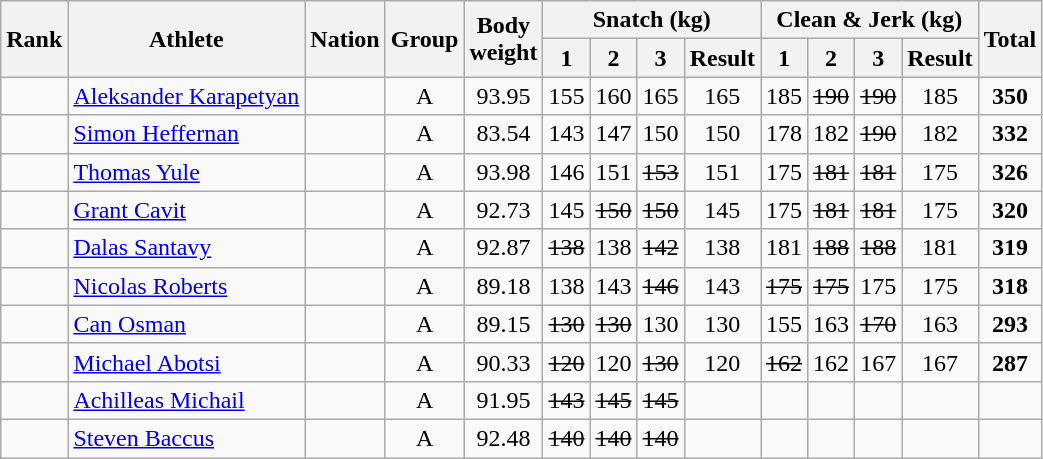<table class="wikitable sortable" style="text-align:center;">
<tr>
<th rowspan=2>Rank</th>
<th rowspan=2>Athlete</th>
<th rowspan=2>Nation</th>
<th rowspan=2>Group</th>
<th rowspan=2>Body<br>weight</th>
<th colspan=4>Snatch (kg)</th>
<th colspan=4>Clean & Jerk (kg)</th>
<th rowspan=2>Total</th>
</tr>
<tr>
<th>1</th>
<th>2</th>
<th>3</th>
<th>Result</th>
<th>1</th>
<th>2</th>
<th>3</th>
<th>Result</th>
</tr>
<tr>
<td></td>
<td align=left><a href='#'>Aleksander Karapetyan</a></td>
<td align=left></td>
<td>A</td>
<td>93.95</td>
<td>155</td>
<td>160</td>
<td>165</td>
<td>165</td>
<td>185</td>
<td><s>190</s></td>
<td><s>190</s></td>
<td>185</td>
<td><strong>350</strong></td>
</tr>
<tr>
<td></td>
<td align=left><a href='#'>Simon Heffernan</a></td>
<td align=left></td>
<td>A</td>
<td>83.54</td>
<td>143</td>
<td>147</td>
<td>150</td>
<td>150</td>
<td>178</td>
<td>182</td>
<td><s>190</s></td>
<td>182</td>
<td><strong>332</strong></td>
</tr>
<tr>
<td></td>
<td align=left><a href='#'>Thomas Yule</a></td>
<td align=left></td>
<td>A</td>
<td>93.98</td>
<td>146</td>
<td>151</td>
<td><s>153</s></td>
<td>151</td>
<td>175</td>
<td><s>181</s></td>
<td><s>181</s></td>
<td>175</td>
<td><strong>326</strong></td>
</tr>
<tr>
<td></td>
<td align=left><a href='#'>Grant Cavit</a></td>
<td align=left></td>
<td>A</td>
<td>92.73</td>
<td>145</td>
<td><s>150</s></td>
<td><s>150</s></td>
<td>145</td>
<td>175</td>
<td><s>181</s></td>
<td><s>181</s></td>
<td>175</td>
<td><strong>320</strong></td>
</tr>
<tr>
<td></td>
<td align=left><a href='#'>Dalas Santavy</a></td>
<td align=left></td>
<td>A</td>
<td>92.87</td>
<td><s>138</s></td>
<td>138</td>
<td><s>142</s></td>
<td>138</td>
<td>181</td>
<td><s>188</s></td>
<td><s>188</s></td>
<td>181</td>
<td><strong>319</strong></td>
</tr>
<tr>
<td></td>
<td align=left><a href='#'>Nicolas Roberts</a></td>
<td align=left></td>
<td>A</td>
<td>89.18</td>
<td>138</td>
<td>143</td>
<td><s>146</s></td>
<td>143</td>
<td><s>175</s></td>
<td><s>175</s></td>
<td>175</td>
<td>175</td>
<td><strong>318</strong></td>
</tr>
<tr>
<td></td>
<td align=left><a href='#'>Can Osman</a></td>
<td align=left></td>
<td>A</td>
<td>89.15</td>
<td><s>130</s></td>
<td><s>130</s></td>
<td>130</td>
<td>130</td>
<td>155</td>
<td>163</td>
<td><s>170</s></td>
<td>163</td>
<td><strong>293</strong></td>
</tr>
<tr>
<td></td>
<td align=left><a href='#'>Michael Abotsi</a></td>
<td align=left></td>
<td>A</td>
<td>90.33</td>
<td><s>120</s></td>
<td>120</td>
<td><s>130</s></td>
<td>120</td>
<td><s>162</s></td>
<td>162</td>
<td>167</td>
<td>167</td>
<td><strong>287</strong></td>
</tr>
<tr>
<td></td>
<td align=left><a href='#'>Achilleas Michail</a></td>
<td align=left></td>
<td>A</td>
<td>91.95</td>
<td><s>143</s></td>
<td><s>145</s></td>
<td><s>145</s></td>
<td></td>
<td></td>
<td></td>
<td></td>
<td></td>
<td></td>
</tr>
<tr>
<td></td>
<td align=left><a href='#'>Steven Baccus</a></td>
<td align=left></td>
<td>A</td>
<td>92.48</td>
<td><s>140</s></td>
<td><s>140</s></td>
<td><s>140</s></td>
<td></td>
<td></td>
<td></td>
<td></td>
<td></td>
<td></td>
</tr>
</table>
